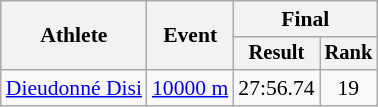<table class=wikitable style="font-size:90%">
<tr>
<th rowspan="2">Athlete</th>
<th rowspan="2">Event</th>
<th colspan="2">Final</th>
</tr>
<tr style="font-size:95%">
<th>Result</th>
<th>Rank</th>
</tr>
<tr align=center>
<td align=left><a href='#'>Dieudonné Disi</a></td>
<td align=left><a href='#'>10000 m</a></td>
<td>27:56.74</td>
<td>19</td>
</tr>
</table>
